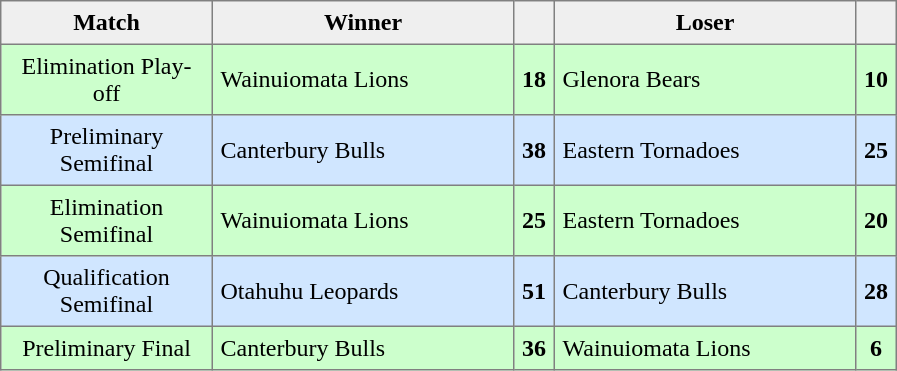<table style=border-collapse:collapse border=1 cellspacing=0 cellpadding=5>
<tr align=center bgcolor=#efefef>
<th width=130>Match</th>
<th width=190>Winner</th>
<th width=13></th>
<th width=190>Loser</th>
<th width=13></th>
</tr>
<tr align=center style="background:#ccffcc;">
<td>Elimination Play-off</td>
<td align="left">Wainuiomata Lions</td>
<td><strong>18</strong></td>
<td align="left">Glenora Bears</td>
<td><strong>10</strong></td>
</tr>
<tr align=center style="background:#d0e6ff;">
<td>Preliminary Semifinal</td>
<td align="left">Canterbury Bulls</td>
<td><strong>38</strong></td>
<td align="left">Eastern Tornadoes</td>
<td><strong>25</strong></td>
</tr>
<tr align=center style="background:#ccffcc;">
<td>Elimination Semifinal</td>
<td align="left">Wainuiomata Lions</td>
<td><strong>25</strong></td>
<td align="left">Eastern Tornadoes</td>
<td><strong>20</strong></td>
</tr>
<tr align=center style="background:#d0e6ff;">
<td>Qualification Semifinal</td>
<td align="left">Otahuhu Leopards</td>
<td><strong>51</strong></td>
<td align="left">Canterbury Bulls</td>
<td><strong>28</strong></td>
</tr>
<tr align=center style="background:#ccffcc;">
<td>Preliminary Final</td>
<td align="left">Canterbury Bulls</td>
<td><strong>36</strong></td>
<td align="left">Wainuiomata Lions</td>
<td><strong>6</strong></td>
</tr>
</table>
